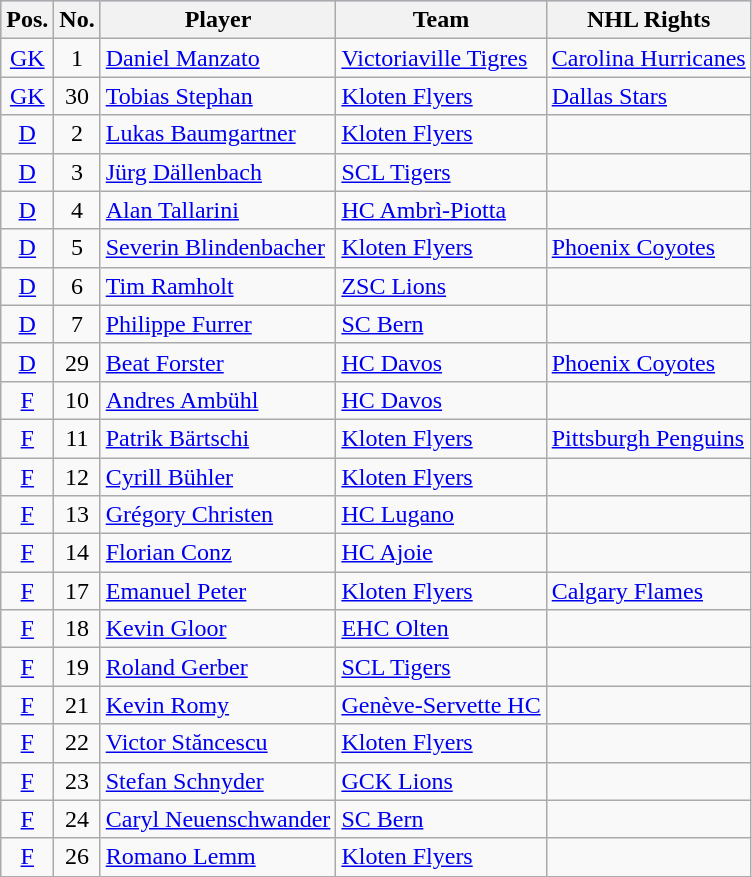<table class="wikitable sortable">
<tr style="background:#aad0ff;">
<th>Pos.</th>
<th>No.</th>
<th>Player</th>
<th>Team</th>
<th>NHL Rights</th>
</tr>
<tr>
<td style="text-align:center;"><a href='#'>GK</a></td>
<td style="text-align:center;">1</td>
<td><a href='#'>Daniel Manzato</a></td>
<td> <a href='#'>Victoriaville Tigres</a></td>
<td><a href='#'>Carolina Hurricanes</a></td>
</tr>
<tr>
<td style="text-align:center;"><a href='#'>GK</a></td>
<td style="text-align:center;">30</td>
<td><a href='#'>Tobias Stephan</a></td>
<td> <a href='#'>Kloten Flyers</a></td>
<td><a href='#'>Dallas Stars</a></td>
</tr>
<tr>
<td style="text-align:center;"><a href='#'>D</a></td>
<td style="text-align:center;">2</td>
<td><a href='#'>Lukas Baumgartner</a></td>
<td> <a href='#'>Kloten Flyers</a></td>
<td></td>
</tr>
<tr>
<td style="text-align:center;"><a href='#'>D</a></td>
<td style="text-align:center;">3</td>
<td><a href='#'>Jürg Dällenbach</a></td>
<td> <a href='#'>SCL Tigers</a></td>
<td></td>
</tr>
<tr>
<td style="text-align:center;"><a href='#'>D</a></td>
<td style="text-align:center;">4</td>
<td><a href='#'>Alan Tallarini</a></td>
<td> <a href='#'>HC Ambrì-Piotta</a></td>
<td></td>
</tr>
<tr>
<td style="text-align:center;"><a href='#'>D</a></td>
<td style="text-align:center;">5</td>
<td><a href='#'>Severin Blindenbacher</a></td>
<td> <a href='#'>Kloten Flyers</a></td>
<td><a href='#'>Phoenix Coyotes</a></td>
</tr>
<tr>
<td style="text-align:center;"><a href='#'>D</a></td>
<td style="text-align:center;">6</td>
<td><a href='#'>Tim Ramholt</a></td>
<td> <a href='#'>ZSC Lions</a></td>
<td></td>
</tr>
<tr>
<td style="text-align:center;"><a href='#'>D</a></td>
<td style="text-align:center;">7</td>
<td><a href='#'>Philippe Furrer</a></td>
<td> <a href='#'>SC Bern</a></td>
<td></td>
</tr>
<tr>
<td style="text-align:center;"><a href='#'>D</a></td>
<td style="text-align:center;">29</td>
<td><a href='#'>Beat Forster</a></td>
<td> <a href='#'>HC Davos</a></td>
<td><a href='#'>Phoenix Coyotes</a></td>
</tr>
<tr>
<td style="text-align:center;"><a href='#'>F</a></td>
<td style="text-align:center;">10</td>
<td><a href='#'>Andres Ambühl</a></td>
<td> <a href='#'>HC Davos</a></td>
<td></td>
</tr>
<tr>
<td style="text-align:center;"><a href='#'>F</a></td>
<td style="text-align:center;">11</td>
<td><a href='#'>Patrik Bärtschi</a></td>
<td> <a href='#'>Kloten Flyers</a></td>
<td><a href='#'>Pittsburgh Penguins</a></td>
</tr>
<tr>
<td style="text-align:center;"><a href='#'>F</a></td>
<td style="text-align:center;">12</td>
<td><a href='#'>Cyrill Bühler</a></td>
<td> <a href='#'>Kloten Flyers</a></td>
<td></td>
</tr>
<tr>
<td style="text-align:center;"><a href='#'>F</a></td>
<td style="text-align:center;">13</td>
<td><a href='#'>Grégory Christen</a></td>
<td> <a href='#'>HC Lugano</a></td>
<td></td>
</tr>
<tr>
<td style="text-align:center;"><a href='#'>F</a></td>
<td style="text-align:center;">14</td>
<td><a href='#'>Florian Conz</a></td>
<td> <a href='#'>HC Ajoie</a></td>
<td></td>
</tr>
<tr>
<td style="text-align:center;"><a href='#'>F</a></td>
<td style="text-align:center;">17</td>
<td><a href='#'>Emanuel Peter</a></td>
<td> <a href='#'>Kloten Flyers</a></td>
<td><a href='#'>Calgary Flames</a></td>
</tr>
<tr>
<td style="text-align:center;"><a href='#'>F</a></td>
<td style="text-align:center;">18</td>
<td><a href='#'>Kevin Gloor</a></td>
<td> <a href='#'>EHC Olten</a></td>
<td></td>
</tr>
<tr>
<td style="text-align:center;"><a href='#'>F</a></td>
<td style="text-align:center;">19</td>
<td><a href='#'>Roland Gerber</a></td>
<td> <a href='#'>SCL Tigers</a></td>
<td></td>
</tr>
<tr>
<td style="text-align:center;"><a href='#'>F</a></td>
<td style="text-align:center;">21</td>
<td><a href='#'>Kevin Romy</a></td>
<td> <a href='#'>Genève-Servette HC</a></td>
<td></td>
</tr>
<tr>
<td style="text-align:center;"><a href='#'>F</a></td>
<td style="text-align:center;">22</td>
<td><a href='#'>Victor Stăncescu</a></td>
<td> <a href='#'>Kloten Flyers</a></td>
<td></td>
</tr>
<tr>
<td style="text-align:center;"><a href='#'>F</a></td>
<td style="text-align:center;">23</td>
<td><a href='#'>Stefan Schnyder</a></td>
<td> <a href='#'>GCK Lions</a></td>
<td></td>
</tr>
<tr>
<td style="text-align:center;"><a href='#'>F</a></td>
<td style="text-align:center;">24</td>
<td><a href='#'>Caryl Neuenschwander</a></td>
<td> <a href='#'>SC Bern</a></td>
<td></td>
</tr>
<tr>
<td style="text-align:center;"><a href='#'>F</a></td>
<td style="text-align:center;">26</td>
<td><a href='#'>Romano Lemm</a></td>
<td> <a href='#'>Kloten Flyers</a></td>
<td></td>
</tr>
</table>
